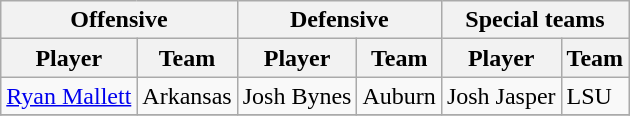<table class="wikitable" border="1">
<tr>
<th colspan="2">Offensive</th>
<th colspan="2">Defensive</th>
<th colspan="2">Special teams</th>
</tr>
<tr>
<th>Player</th>
<th>Team</th>
<th>Player</th>
<th>Team</th>
<th>Player</th>
<th>Team</th>
</tr>
<tr>
<td><a href='#'>Ryan Mallett</a></td>
<td>Arkansas</td>
<td>Josh Bynes</td>
<td>Auburn</td>
<td>Josh Jasper</td>
<td>LSU</td>
</tr>
<tr>
</tr>
</table>
